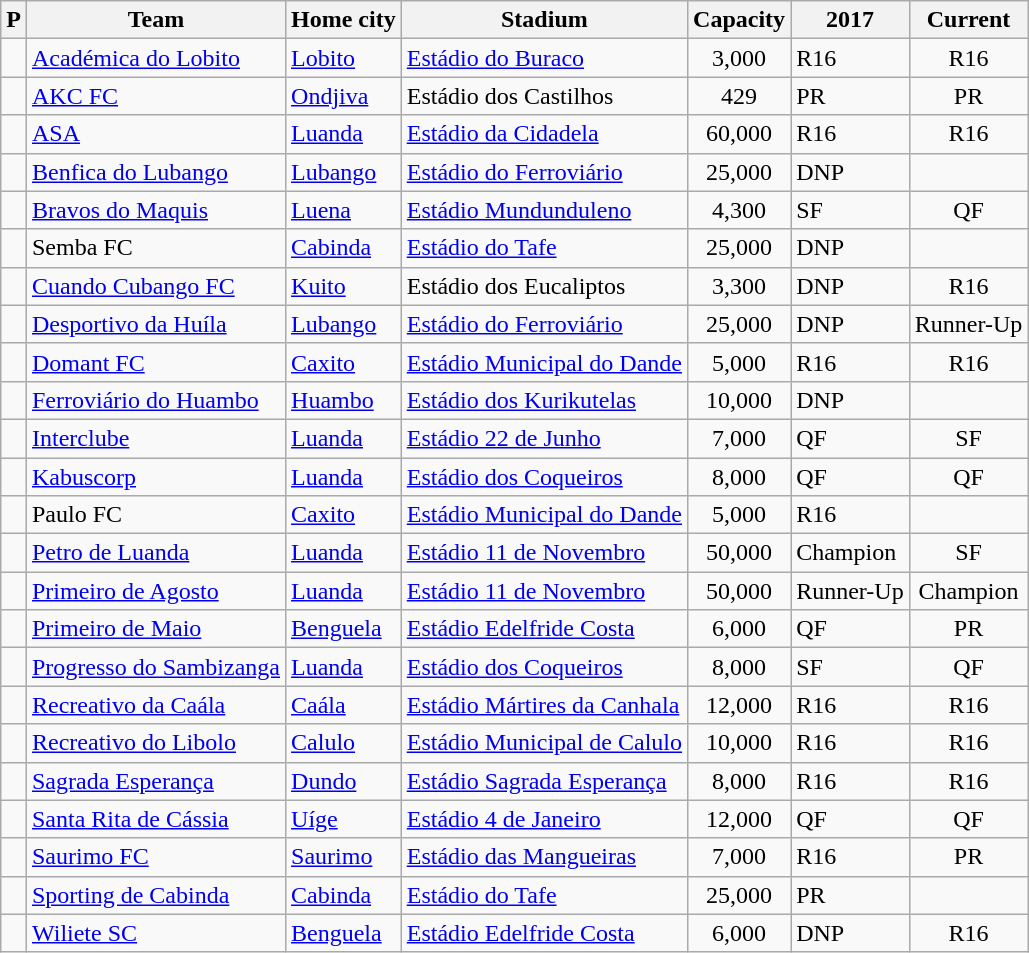<table class="wikitable sortable">
<tr>
<th>P</th>
<th>Team</th>
<th>Home city</th>
<th>Stadium</th>
<th>Capacity</th>
<th>2017</th>
<th>Current</th>
</tr>
<tr>
<td></td>
<td><a href='#'>Académica do Lobito</a></td>
<td><a href='#'>Lobito</a></td>
<td><a href='#'>Estádio do Buraco</a></td>
<td align="center">3,000</td>
<td data-sort-value="5">R16</td>
<td align="center" data-sort-value="5">R16</td>
</tr>
<tr>
<td></td>
<td><a href='#'>AKC FC</a></td>
<td><a href='#'>Ondjiva</a></td>
<td>Estádio dos Castilhos</td>
<td align="center">429</td>
<td data-sort-value="6">PR</td>
<td align="center" data-sort-value="6">PR</td>
</tr>
<tr>
<td></td>
<td><a href='#'>ASA</a></td>
<td><a href='#'>Luanda</a></td>
<td><a href='#'>Estádio da Cidadela</a></td>
<td align="center">60,000</td>
<td data-sort-value="5">R16</td>
<td align="center" data-sort-value="5">R16</td>
</tr>
<tr>
<td></td>
<td><a href='#'>Benfica do Lubango</a></td>
<td><a href='#'>Lubango</a></td>
<td><a href='#'>Estádio do Ferroviário</a></td>
<td align="center">25,000</td>
<td>DNP</td>
<td align=center data-sort-value="7"></td>
</tr>
<tr>
<td></td>
<td><a href='#'>Bravos do Maquis</a></td>
<td><a href='#'>Luena</a></td>
<td><a href='#'>Estádio Mundunduleno</a></td>
<td align="center">4,300</td>
<td data-sort-value="3">SF</td>
<td align=center data-sort-value="4">QF</td>
</tr>
<tr>
<td></td>
<td>Semba FC</td>
<td><a href='#'>Cabinda</a></td>
<td><a href='#'>Estádio do Tafe</a></td>
<td align="center">25,000</td>
<td>DNP</td>
<td align=center data-sort-value="7"></td>
</tr>
<tr>
<td></td>
<td><a href='#'>Cuando Cubango FC</a></td>
<td><a href='#'>Kuito</a></td>
<td>Estádio dos Eucaliptos</td>
<td align="center">3,300</td>
<td>DNP</td>
<td align="center" data-sort-value="5">R16</td>
</tr>
<tr>
<td></td>
<td><a href='#'>Desportivo da Huíla</a></td>
<td><a href='#'>Lubango</a></td>
<td><a href='#'>Estádio do Ferroviário</a></td>
<td align="center">25,000</td>
<td>DNP</td>
<td align=center data-sort-value="2">Runner-Up</td>
</tr>
<tr>
<td></td>
<td><a href='#'>Domant FC</a></td>
<td><a href='#'>Caxito</a></td>
<td><a href='#'>Estádio Municipal do Dande</a></td>
<td align="center">5,000</td>
<td data-sort-value="5">R16</td>
<td align="center" data-sort-value="5">R16</td>
</tr>
<tr>
<td></td>
<td><a href='#'>Ferroviário do Huambo</a></td>
<td><a href='#'>Huambo</a></td>
<td><a href='#'>Estádio dos Kurikutelas</a></td>
<td align="center">10,000</td>
<td>DNP</td>
<td align=center data-sort-value="7"></td>
</tr>
<tr>
<td></td>
<td><a href='#'>Interclube</a></td>
<td><a href='#'>Luanda</a></td>
<td><a href='#'>Estádio 22 de Junho</a></td>
<td align="center">7,000</td>
<td data-sort-value="4">QF</td>
<td align=center data-sort-value="3">SF</td>
</tr>
<tr>
<td></td>
<td><a href='#'>Kabuscorp</a></td>
<td><a href='#'>Luanda</a></td>
<td><a href='#'>Estádio dos Coqueiros</a></td>
<td align="center">8,000</td>
<td data-sort-value="4">QF</td>
<td align=center data-sort-value="4">QF</td>
</tr>
<tr>
<td></td>
<td>Paulo FC</td>
<td><a href='#'>Caxito</a></td>
<td><a href='#'>Estádio Municipal do Dande</a></td>
<td align="center">5,000</td>
<td data-sort-value="5">R16</td>
<td align=center data-sort-value="8"></td>
</tr>
<tr>
<td></td>
<td><a href='#'>Petro de Luanda</a></td>
<td><a href='#'>Luanda</a></td>
<td><a href='#'>Estádio 11 de Novembro</a></td>
<td align="center">50,000</td>
<td data-sort-value="1">Champion</td>
<td align=center data-sort-value="3">SF</td>
</tr>
<tr>
<td></td>
<td><a href='#'>Primeiro de Agosto</a></td>
<td><a href='#'>Luanda</a></td>
<td><a href='#'>Estádio 11 de Novembro</a></td>
<td align="center">50,000</td>
<td data-sort-value="2">Runner-Up</td>
<td align=center data-sort-value="1">Champion</td>
</tr>
<tr>
<td></td>
<td><a href='#'>Primeiro de Maio</a></td>
<td><a href='#'>Benguela</a></td>
<td><a href='#'>Estádio Edelfride Costa</a></td>
<td align="center">6,000</td>
<td data-sort-value="4">QF</td>
<td align="center" data-sort-value="6">PR</td>
</tr>
<tr>
<td></td>
<td><a href='#'>Progresso do Sambizanga</a></td>
<td><a href='#'>Luanda</a></td>
<td><a href='#'>Estádio dos Coqueiros</a></td>
<td align="center">8,000</td>
<td data-sort-value="3">SF</td>
<td align="center" data-sort-value="4">QF</td>
</tr>
<tr>
<td></td>
<td><a href='#'>Recreativo da Caála</a></td>
<td><a href='#'>Caála</a></td>
<td><a href='#'>Estádio Mártires da Canhala</a></td>
<td align="center">12,000</td>
<td data-sort-value="5">R16</td>
<td align="center" data-sort-value="5">R16</td>
</tr>
<tr>
<td></td>
<td><a href='#'>Recreativo do Libolo</a></td>
<td><a href='#'>Calulo</a></td>
<td><a href='#'>Estádio Municipal de Calulo</a></td>
<td align="center">10,000</td>
<td data-sort-value="5">R16</td>
<td align="center" data-sort-value="5">R16</td>
</tr>
<tr>
<td></td>
<td><a href='#'>Sagrada Esperança</a></td>
<td><a href='#'>Dundo</a></td>
<td><a href='#'>Estádio Sagrada Esperança</a></td>
<td align="center">8,000</td>
<td data-sort-value="5">R16</td>
<td align="center" data-sort-value="5">R16</td>
</tr>
<tr>
<td></td>
<td><a href='#'>Santa Rita de Cássia</a></td>
<td><a href='#'>Uíge</a></td>
<td><a href='#'>Estádio 4 de Janeiro</a></td>
<td align="center">12,000</td>
<td data-sort-value="4">QF</td>
<td align=center data-sort-value="4">QF</td>
</tr>
<tr>
<td></td>
<td><a href='#'>Saurimo FC</a></td>
<td><a href='#'>Saurimo</a></td>
<td><a href='#'>Estádio das Mangueiras</a></td>
<td align="center">7,000</td>
<td data-sort-value="5">R16</td>
<td align="center" data-sort-value="6">PR</td>
</tr>
<tr>
<td></td>
<td><a href='#'>Sporting de Cabinda</a></td>
<td><a href='#'>Cabinda</a></td>
<td><a href='#'>Estádio do Tafe</a></td>
<td align="center">25,000</td>
<td data-sort-value="6">PR</td>
<td align=center data-sort-value="7"></td>
</tr>
<tr>
<td></td>
<td><a href='#'>Wiliete SC</a></td>
<td><a href='#'>Benguela</a></td>
<td><a href='#'>Estádio Edelfride Costa</a></td>
<td align="center">6,000</td>
<td data-sort-value="6">DNP</td>
<td align="center" data-sort-value="5">R16</td>
</tr>
</table>
